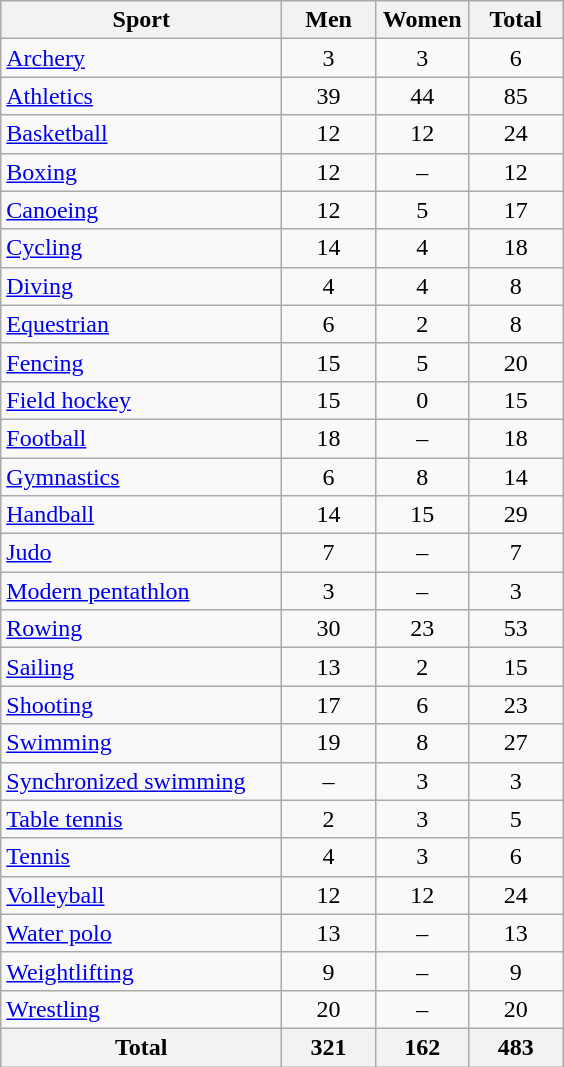<table class="wikitable sortable" style="text-align:center;">
<tr>
<th width=180>Sport</th>
<th width=55>Men</th>
<th width=55>Women</th>
<th width=55>Total</th>
</tr>
<tr>
<td style="text-align:left"><a href='#'>Archery</a></td>
<td>3</td>
<td>3</td>
<td>6</td>
</tr>
<tr>
<td style="text-align:left"><a href='#'>Athletics</a></td>
<td>39</td>
<td>44</td>
<td>85</td>
</tr>
<tr>
<td style="text-align:left"><a href='#'>Basketball</a></td>
<td>12</td>
<td>12</td>
<td>24</td>
</tr>
<tr>
<td style="text-align:left"><a href='#'>Boxing</a></td>
<td>12</td>
<td>–</td>
<td>12</td>
</tr>
<tr>
<td style="text-align:left"><a href='#'>Canoeing</a></td>
<td>12</td>
<td>5</td>
<td>17</td>
</tr>
<tr>
<td style="text-align:left"><a href='#'>Cycling</a></td>
<td>14</td>
<td>4</td>
<td>18</td>
</tr>
<tr>
<td style="text-align:left"><a href='#'>Diving</a></td>
<td>4</td>
<td>4</td>
<td>8</td>
</tr>
<tr>
<td style="text-align:left"><a href='#'>Equestrian</a></td>
<td>6</td>
<td>2</td>
<td>8</td>
</tr>
<tr>
<td style="text-align:left"><a href='#'>Fencing</a></td>
<td>15</td>
<td>5</td>
<td>20</td>
</tr>
<tr>
<td style="text-align:left"><a href='#'>Field hockey</a></td>
<td>15</td>
<td>0</td>
<td>15</td>
</tr>
<tr>
<td style="text-align:left"><a href='#'>Football</a></td>
<td>18</td>
<td>–</td>
<td>18</td>
</tr>
<tr>
<td style="text-align:left"><a href='#'>Gymnastics</a></td>
<td>6</td>
<td>8</td>
<td>14</td>
</tr>
<tr>
<td style="text-align:left"><a href='#'>Handball</a></td>
<td>14</td>
<td>15</td>
<td>29</td>
</tr>
<tr>
<td style="text-align:left"><a href='#'>Judo</a></td>
<td>7</td>
<td>–</td>
<td>7</td>
</tr>
<tr>
<td style="text-align:left"><a href='#'>Modern pentathlon</a></td>
<td>3</td>
<td>–</td>
<td>3</td>
</tr>
<tr>
<td style="text-align:left"><a href='#'>Rowing</a></td>
<td>30</td>
<td>23</td>
<td>53</td>
</tr>
<tr>
<td style="text-align:left"><a href='#'>Sailing</a></td>
<td>13</td>
<td>2</td>
<td>15</td>
</tr>
<tr>
<td style="text-align:left"><a href='#'>Shooting</a></td>
<td>17</td>
<td>6</td>
<td>23</td>
</tr>
<tr>
<td style="text-align:left"><a href='#'>Swimming</a></td>
<td>19</td>
<td>8</td>
<td>27</td>
</tr>
<tr>
<td style="text-align:left"><a href='#'>Synchronized swimming</a></td>
<td>–</td>
<td>3</td>
<td>3</td>
</tr>
<tr>
<td style="text-align:left"><a href='#'>Table tennis</a></td>
<td>2</td>
<td>3</td>
<td>5</td>
</tr>
<tr>
<td style="text-align:left"><a href='#'>Tennis</a></td>
<td>4</td>
<td>3</td>
<td>6</td>
</tr>
<tr>
<td style="text-align:left"><a href='#'>Volleyball</a></td>
<td>12</td>
<td>12</td>
<td>24</td>
</tr>
<tr>
<td style="text-align:left"><a href='#'>Water polo</a></td>
<td>13</td>
<td>–</td>
<td>13</td>
</tr>
<tr>
<td style="text-align:left"><a href='#'>Weightlifting</a></td>
<td>9</td>
<td>–</td>
<td>9</td>
</tr>
<tr>
<td style="text-align:left"><a href='#'>Wrestling</a></td>
<td>20</td>
<td>–</td>
<td>20</td>
</tr>
<tr>
<th>Total</th>
<th>321</th>
<th>162</th>
<th>483</th>
</tr>
</table>
